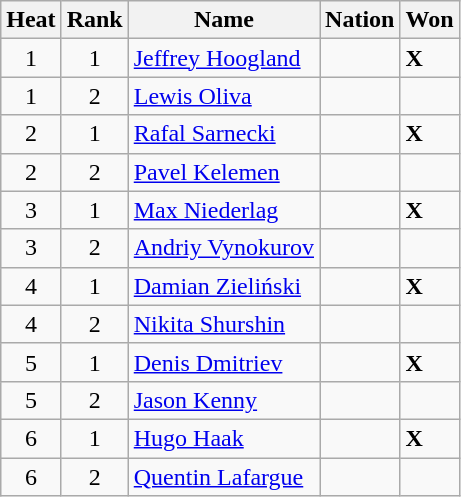<table class=wikitable sortable style=text-align:center>
<tr>
<th>Heat</th>
<th>Rank</th>
<th>Name</th>
<th>Nation</th>
<th>Won</th>
</tr>
<tr style=background: #ccffcc;>
<td>1</td>
<td>1</td>
<td align=left><a href='#'>Jeffrey Hoogland</a></td>
<td align=left></td>
<td align=left><strong>X</strong></td>
</tr>
<tr>
<td>1</td>
<td>2</td>
<td align=left><a href='#'>Lewis Oliva</a></td>
<td align=left></td>
<td></td>
</tr>
<tr style=background: #ccffcc;>
<td>2</td>
<td>1</td>
<td align=left><a href='#'>Rafal Sarnecki</a></td>
<td align=left></td>
<td align=left><strong>X</strong></td>
</tr>
<tr>
<td>2</td>
<td>2</td>
<td align=left><a href='#'>Pavel Kelemen</a></td>
<td align=left></td>
<td></td>
</tr>
<tr style=background: #ccffcc;>
<td>3</td>
<td>1</td>
<td align=left><a href='#'>Max Niederlag</a></td>
<td align=left></td>
<td align=left><strong>X</strong></td>
</tr>
<tr>
<td>3</td>
<td>2</td>
<td align=left><a href='#'>Andriy Vynokurov</a></td>
<td align=left></td>
<td></td>
</tr>
<tr style=background: #ccffcc;>
<td>4</td>
<td>1</td>
<td align=left><a href='#'>Damian Zieliński</a></td>
<td align=left></td>
<td align=left><strong>X</strong></td>
</tr>
<tr>
<td>4</td>
<td>2</td>
<td align=left><a href='#'>Nikita Shurshin</a></td>
<td align=left></td>
<td></td>
</tr>
<tr style=background: #ccffcc;>
<td>5</td>
<td>1</td>
<td align=left><a href='#'>Denis Dmitriev</a></td>
<td align=left></td>
<td align=left><strong>X</strong></td>
</tr>
<tr>
<td>5</td>
<td>2</td>
<td align=left><a href='#'>Jason Kenny</a></td>
<td align=left></td>
<td></td>
</tr>
<tr style=background: #ccffcc;>
<td>6</td>
<td>1</td>
<td align=left><a href='#'>Hugo Haak</a></td>
<td align=left></td>
<td align=left><strong>X</strong></td>
</tr>
<tr>
<td>6</td>
<td>2</td>
<td align=left><a href='#'>Quentin Lafargue</a></td>
<td align=left></td>
<td></td>
</tr>
</table>
